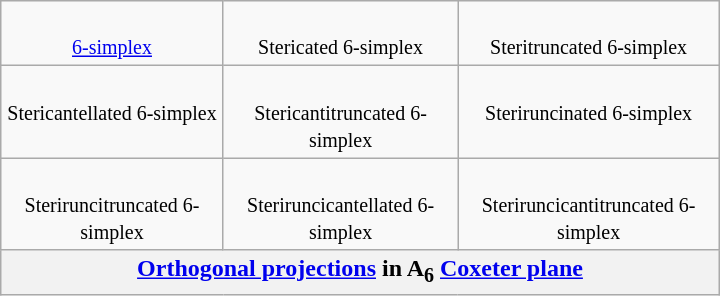<table class=wikitable align=right width=480 style="margin-left:1em;">
<tr align=center valign=top>
<td><br><small><a href='#'>6-simplex</a></small><br></td>
<td><br><small>Stericated 6-simplex</small><br></td>
<td><br><small>Steritruncated 6-simplex</small><br></td>
</tr>
<tr align=center valign=top>
<td><br><small>Stericantellated 6-simplex</small><br></td>
<td><br><small>Stericantitruncated 6-simplex</small><br></td>
<td><br><small>Steriruncinated 6-simplex</small><br></td>
</tr>
<tr align=center valign=top>
<td><br><small>Steriruncitruncated 6-simplex</small><br></td>
<td><br><small>Steriruncicantellated 6-simplex</small><br></td>
<td><br><small>Steriruncicantitruncated 6-simplex</small><br></td>
</tr>
<tr>
<th colspan=3><a href='#'>Orthogonal projections</a> in A<sub>6</sub> <a href='#'>Coxeter plane</a></th>
</tr>
</table>
